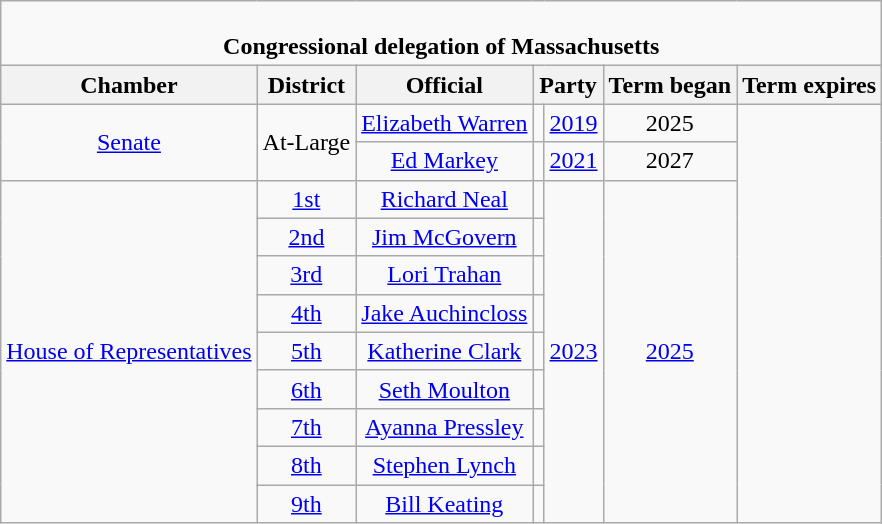<table class="wikitable" style="text-align:center">
<tr>
<td colspan="7"><br><strong>Congressional delegation of Massachusetts</strong></td>
</tr>
<tr>
<th>Chamber</th>
<th>District</th>
<th>Official</th>
<th colspan="2">Party</th>
<th>Term began</th>
<th>Term expires</th>
</tr>
<tr>
<td rowspan="2"><a href='#'>Senate</a></td>
<td rowspan="2">At-Large</td>
<td><a href='#'>Elizabeth Warren</a></td>
<td></td>
<td><a href='#'>2019</a></td>
<td>2025</td>
</tr>
<tr>
<td><a href='#'>Ed Markey</a></td>
<td></td>
<td><a href='#'>2021</a></td>
<td>2027</td>
</tr>
<tr>
<td rowspan="9"><a href='#'>House of Representatives</a></td>
<td><a href='#'>1st</a></td>
<td><a href='#'>Richard Neal</a></td>
<td></td>
<td rowspan="9"><a href='#'>2023</a></td>
<td rowspan="9"><a href='#'>2025</a></td>
</tr>
<tr>
<td><a href='#'>2nd</a></td>
<td><a href='#'>Jim McGovern</a></td>
<td></td>
</tr>
<tr>
<td><a href='#'>3rd</a></td>
<td><a href='#'>Lori Trahan</a></td>
<td></td>
</tr>
<tr>
<td><a href='#'>4th</a></td>
<td><a href='#'>Jake Auchincloss</a></td>
<td></td>
</tr>
<tr>
<td><a href='#'>5th</a></td>
<td><a href='#'>Katherine Clark</a></td>
<td></td>
</tr>
<tr>
<td><a href='#'>6th</a></td>
<td><a href='#'>Seth Moulton</a></td>
<td></td>
</tr>
<tr>
<td><a href='#'>7th</a></td>
<td><a href='#'>Ayanna Pressley</a></td>
<td></td>
</tr>
<tr>
<td><a href='#'>8th</a></td>
<td><a href='#'>Stephen Lynch</a></td>
<td></td>
</tr>
<tr>
<td><a href='#'>9th</a></td>
<td><a href='#'>Bill Keating</a></td>
<td></td>
</tr>
</table>
